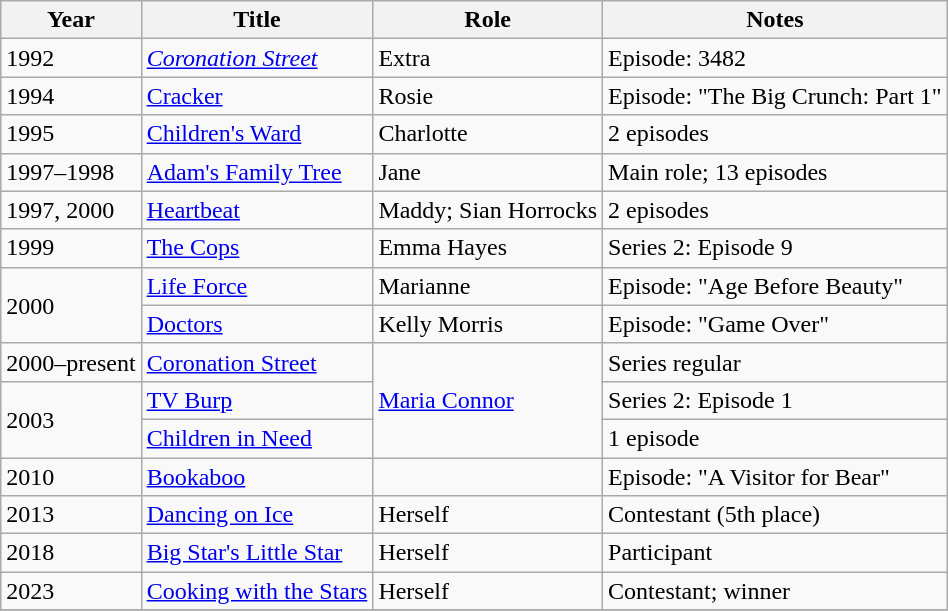<table class="wikitable sortable">
<tr>
<th>Year</th>
<th>Title</th>
<th>Role</th>
<th>Notes</th>
</tr>
<tr>
<td>1992</td>
<td><em><a href='#'>Coronation Street</a></td>
<td>Extra</td>
<td>Episode: </em>3482<em></td>
</tr>
<tr>
<td>1994</td>
<td></em><a href='#'>Cracker</a><em></td>
<td>Rosie</td>
<td>Episode: "The Big Crunch: Part 1"</td>
</tr>
<tr>
<td>1995</td>
<td></em><a href='#'>Children's Ward</a><em></td>
<td>Charlotte</td>
<td>2 episodes</td>
</tr>
<tr>
<td>1997–1998</td>
<td></em><a href='#'>Adam's Family Tree</a><em></td>
<td>Jane</td>
<td>Main role; 13 episodes</td>
</tr>
<tr>
<td>1997, 2000</td>
<td></em><a href='#'>Heartbeat</a><em></td>
<td>Maddy; Sian Horrocks</td>
<td>2 episodes</td>
</tr>
<tr>
<td>1999</td>
<td></em><a href='#'>The Cops</a><em></td>
<td>Emma Hayes</td>
<td>Series 2: Episode 9</td>
</tr>
<tr>
<td rowspan="2">2000</td>
<td></em><a href='#'>Life Force</a><em></td>
<td>Marianne</td>
<td>Episode: "Age Before Beauty"</td>
</tr>
<tr>
<td></em><a href='#'>Doctors</a><em></td>
<td>Kelly Morris</td>
<td>Episode: "Game Over"</td>
</tr>
<tr>
<td>2000–present</td>
<td></em><a href='#'>Coronation Street</a><em></td>
<td rowspan="3"><a href='#'>Maria Connor</a></td>
<td>Series regular</td>
</tr>
<tr>
<td rowspan="2">2003</td>
<td></em><a href='#'>TV Burp</a><em></td>
<td>Series 2: Episode 1</td>
</tr>
<tr>
<td></em><a href='#'>Children in Need</a><em></td>
<td>1 episode</td>
</tr>
<tr>
<td>2010</td>
<td></em><a href='#'>Bookaboo</a><em></td>
<td></td>
<td>Episode: "A Visitor for Bear"</td>
</tr>
<tr>
<td>2013</td>
<td></em><a href='#'>Dancing on Ice</a><em></td>
<td>Herself</td>
<td>Contestant (5th place)</td>
</tr>
<tr>
<td>2018</td>
<td></em><a href='#'>Big Star's Little Star</a><em></td>
<td>Herself</td>
<td>Participant</td>
</tr>
<tr>
<td>2023</td>
<td></em><a href='#'>Cooking with the Stars</a><em></td>
<td>Herself</td>
<td>Contestant; winner</td>
</tr>
<tr>
</tr>
</table>
